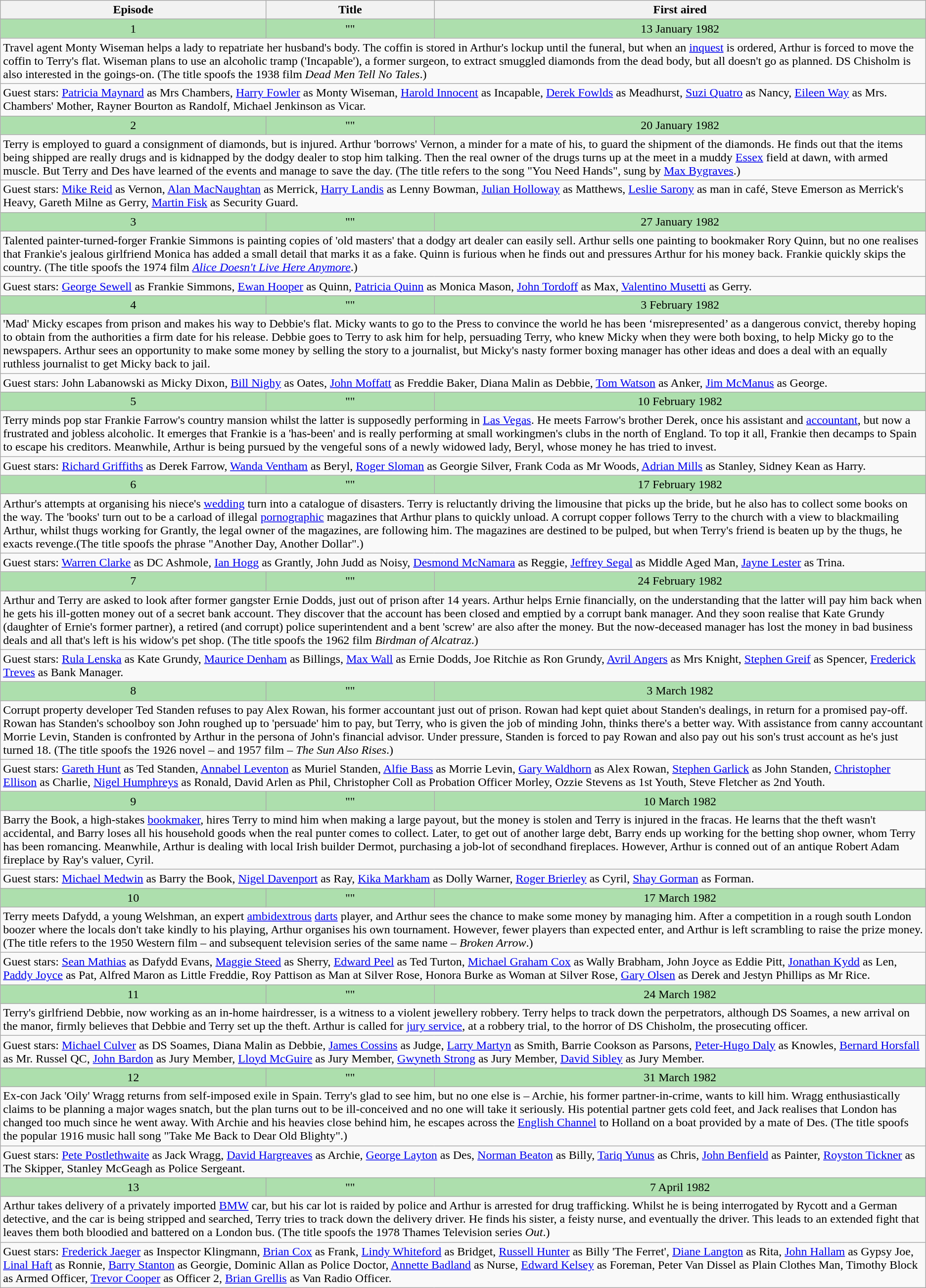<table class="wikitable">
<tr>
<th>Episode</th>
<th>Title</th>
<th>First aired</th>
</tr>
<tr style="text-align:center; background:#addfad;">
<td>1</td>
<td>""</td>
<td>13 January 1982</td>
</tr>
<tr>
<td colspan="3">Travel agent Monty Wiseman helps a lady to repatriate her husband's body. The coffin is stored in Arthur's lockup until the funeral, but when an <a href='#'>inquest</a> is ordered, Arthur is forced to move the coffin to Terry's flat. Wiseman plans to use an alcoholic tramp ('Incapable'), a former surgeon, to extract smuggled diamonds from the dead body, but all doesn't go as planned. DS Chisholm is also interested in the goings-on. (The title spoofs the 1938 film <em>Dead Men Tell No Tales</em>.)</td>
</tr>
<tr>
<td colspan="3">Guest stars: <a href='#'>Patricia Maynard</a> as Mrs Chambers, <a href='#'>Harry Fowler</a> as Monty Wiseman, <a href='#'>Harold Innocent</a> as Incapable, <a href='#'>Derek Fowlds</a> as Meadhurst, <a href='#'>Suzi Quatro</a> as Nancy, <a href='#'>Eileen Way</a> as Mrs. Chambers' Mother, Rayner Bourton as Randolf, Michael Jenkinson as Vicar.</td>
</tr>
<tr style="text-align:center; background:#addfad;">
<td>2</td>
<td>""</td>
<td>20 January 1982</td>
</tr>
<tr>
<td colspan="3">Terry is employed to guard a consignment of diamonds, but is injured. Arthur 'borrows' Vernon, a minder for a mate of his, to guard the shipment of the diamonds. He finds out that the items being shipped are really drugs and is kidnapped by the dodgy dealer to stop him talking. Then the real owner of the drugs turns up at the meet in a muddy <a href='#'>Essex</a> field at dawn, with armed muscle. But Terry and Des have learned of the events and manage to save the day. (The title refers to the song "You Need Hands", sung by <a href='#'>Max Bygraves</a>.)</td>
</tr>
<tr>
<td colspan="3">Guest stars: <a href='#'>Mike Reid</a> as Vernon, <a href='#'>Alan MacNaughtan</a> as Merrick, <a href='#'>Harry Landis</a> as Lenny Bowman, <a href='#'>Julian Holloway</a> as Matthews, <a href='#'>Leslie Sarony</a> as man in café, Steve Emerson as Merrick's Heavy, Gareth Milne as Gerry, <a href='#'>Martin Fisk</a> as Security Guard.</td>
</tr>
<tr style="text-align:center; background:#addfad;">
<td>3</td>
<td>""</td>
<td>27 January 1982</td>
</tr>
<tr>
<td colspan="3">Talented painter-turned-forger Frankie Simmons is painting copies of 'old masters' that a dodgy art dealer can easily sell. Arthur sells one painting to bookmaker Rory Quinn, but no one realises that Frankie's jealous girlfriend Monica has added a small detail that marks it as a fake. Quinn is furious when he finds out and pressures Arthur for his money back. Frankie quickly skips the country. (The title spoofs the 1974 film <em><a href='#'>Alice Doesn't Live Here Anymore</a></em>.)</td>
</tr>
<tr>
<td colspan="3">Guest stars: <a href='#'>George Sewell</a> as Frankie Simmons, <a href='#'>Ewan Hooper</a> as Quinn, <a href='#'>Patricia Quinn</a> as Monica Mason, <a href='#'>John Tordoff</a> as Max, <a href='#'>Valentino Musetti</a> as Gerry.</td>
</tr>
<tr style="text-align:center; background:#addfad;">
<td>4</td>
<td>""</td>
<td>3 February 1982</td>
</tr>
<tr>
<td colspan="3">'Mad' Micky escapes from prison and makes his way to Debbie's flat. Micky wants to go to the Press to convince the world he has been ‘misrepresented’ as a dangerous convict, thereby hoping to obtain from the authorities a firm date for his release. Debbie goes to Terry to ask him for help, persuading Terry, who knew Micky when they were both boxing, to help Micky go to the newspapers. Arthur sees an opportunity to make some money by selling the story to a journalist, but Micky's nasty former boxing manager has other ideas and does a deal with an equally ruthless journalist to get Micky back to jail.</td>
</tr>
<tr>
<td colspan="3">Guest stars: John Labanowski as Micky Dixon, <a href='#'>Bill Nighy</a> as Oates, <a href='#'>John Moffatt</a> as Freddie Baker, Diana Malin as Debbie, <a href='#'>Tom Watson</a> as Anker, <a href='#'>Jim McManus</a> as George.</td>
</tr>
<tr style="text-align:center; background:#addfad;">
<td>5</td>
<td>""</td>
<td>10 February 1982</td>
</tr>
<tr>
<td colspan="3">Terry minds pop star Frankie Farrow's country mansion whilst the latter is supposedly performing in <a href='#'>Las Vegas</a>. He meets Farrow's brother Derek, once his assistant and <a href='#'>accountant</a>, but now a frustrated and jobless alcoholic. It emerges that Frankie is a 'has-been' and is really performing at small workingmen's clubs in the north of England. To top it all, Frankie then decamps to Spain to escape his creditors. Meanwhile, Arthur is being pursued by the vengeful sons of a newly widowed lady, Beryl, whose money he has tried to invest.</td>
</tr>
<tr>
<td colspan="3">Guest stars: <a href='#'>Richard Griffiths</a> as Derek Farrow, <a href='#'>Wanda Ventham</a> as Beryl, <a href='#'>Roger Sloman</a> as Georgie Silver, Frank Coda as Mr Woods, <a href='#'>Adrian Mills</a> as Stanley, Sidney Kean as Harry.</td>
</tr>
<tr style="text-align:center; background:#addfad;">
<td>6</td>
<td>""</td>
<td>17 February 1982</td>
</tr>
<tr>
<td colspan="3">Arthur's attempts at organising his niece's <a href='#'>wedding</a> turn into a catalogue of disasters. Terry is reluctantly driving the limousine that picks up the bride, but he also has to collect some books on the way. The 'books' turn out to be a carload of illegal <a href='#'>pornographic</a> magazines that Arthur plans to quickly unload. A corrupt copper follows Terry to the church with a view to blackmailing Arthur, whilst thugs working for Grantly, the legal owner of the magazines, are following him. The magazines are destined to be pulped, but when Terry's friend is beaten up by the thugs, he exacts revenge.(The title spoofs the phrase "Another Day, Another Dollar".)</td>
</tr>
<tr>
<td colspan="3">Guest stars: <a href='#'>Warren Clarke</a> as DC Ashmole, <a href='#'>Ian Hogg</a> as Grantly, John Judd as Noisy, <a href='#'>Desmond McNamara</a> as Reggie, <a href='#'>Jeffrey Segal</a> as Middle Aged Man, <a href='#'>Jayne Lester</a> as Trina.</td>
</tr>
<tr style="text-align:center; background:#addfad;">
<td>7</td>
<td>""</td>
<td>24 February 1982</td>
</tr>
<tr>
<td colspan="3">Arthur and Terry are asked to look after former gangster Ernie Dodds, just out of prison after 14 years. Arthur helps Ernie financially, on the understanding that the latter will pay him back when he gets his ill-gotten money out of a secret bank account. They discover that the account has been closed and emptied by a corrupt bank manager. And they soon realise that Kate Grundy (daughter of Ernie's former partner), a retired (and corrupt) police superintendent and a bent 'screw' are also after the money. But the now-deceased manager has lost the money in bad business deals and all that's left is his widow's pet shop. (The title spoofs the 1962 film <em>Birdman of Alcatraz</em>.)</td>
</tr>
<tr>
<td colspan="3">Guest stars: <a href='#'>Rula Lenska</a> as Kate Grundy, <a href='#'>Maurice Denham</a> as Billings, <a href='#'>Max Wall</a> as Ernie Dodds, Joe Ritchie as Ron Grundy, <a href='#'>Avril Angers</a> as Mrs Knight, <a href='#'>Stephen Greif</a> as Spencer, <a href='#'>Frederick Treves</a> as Bank Manager.</td>
</tr>
<tr style="text-align:center; background:#addfad;">
<td>8</td>
<td>""</td>
<td>3 March 1982</td>
</tr>
<tr>
<td colspan="3">Corrupt property developer Ted Standen refuses to pay Alex Rowan, his former accountant just out of prison. Rowan had kept quiet about Standen's dealings, in return for a promised pay-off. Rowan has Standen's schoolboy son John roughed up to 'persuade' him to pay, but Terry, who is given the job of minding John, thinks there's a better way. With assistance from canny accountant Morrie Levin, Standen is confronted by Arthur in the persona of John's financial advisor. Under pressure, Standen is forced to pay Rowan and also pay out his son's trust account as he's just turned 18. (The title spoofs the 1926 novel – and 1957 film – <em>The Sun Also Rises</em>.)</td>
</tr>
<tr>
<td colspan="3">Guest stars: <a href='#'>Gareth Hunt</a> as Ted Standen, <a href='#'>Annabel Leventon</a> as Muriel Standen, <a href='#'>Alfie Bass</a> as Morrie Levin, <a href='#'>Gary Waldhorn</a> as Alex Rowan, <a href='#'>Stephen Garlick</a> as John Standen, <a href='#'>Christopher Ellison</a> as Charlie, <a href='#'>Nigel Humphreys</a> as Ronald, David Arlen as Phil, Christopher Coll as Probation Officer Morley, Ozzie Stevens as 1st Youth, Steve Fletcher as 2nd Youth.</td>
</tr>
<tr style="text-align:center; background:#addfad;">
<td>9</td>
<td>""</td>
<td>10 March 1982</td>
</tr>
<tr>
<td colspan="3">Barry the Book, a high-stakes <a href='#'>bookmaker</a>, hires Terry to mind him when making a large payout, but the money is stolen and Terry is injured in the fracas. He learns that the theft wasn't accidental, and Barry loses all his household goods when the real punter comes to collect. Later, to get out of another large debt, Barry ends up working for the betting shop owner, whom Terry has been romancing. Meanwhile, Arthur is dealing with local Irish builder Dermot, purchasing a job-lot of secondhand fireplaces. However, Arthur is conned out of an antique Robert Adam fireplace by Ray's valuer, Cyril.</td>
</tr>
<tr>
<td colspan="3">Guest stars: <a href='#'>Michael Medwin</a> as Barry the Book, <a href='#'>Nigel Davenport</a> as Ray, <a href='#'>Kika Markham</a> as Dolly Warner, <a href='#'>Roger Brierley</a> as Cyril, <a href='#'>Shay Gorman</a> as Forman.</td>
</tr>
<tr style="text-align:center; background:#addfad;">
<td>10</td>
<td>""</td>
<td>17 March 1982</td>
</tr>
<tr>
<td Colspan="3">Terry meets Dafydd, a young Welshman, an expert <a href='#'>ambidextrous</a> <a href='#'>darts</a> player, and Arthur sees the chance to make some money by managing him. After a competition in a rough south London boozer where the locals don't take kindly to his playing, Arthur organises his own tournament. However, fewer players than expected enter, and Arthur is left scrambling to raise the prize money. (The title refers to the 1950 Western film – and subsequent television series of the same name – <em>Broken Arrow</em>.)</td>
</tr>
<tr>
<td colspan="3">Guest stars: <a href='#'>Sean Mathias</a> as Dafydd Evans, <a href='#'>Maggie Steed</a> as Sherry, <a href='#'>Edward Peel</a> as Ted Turton, <a href='#'>Michael Graham Cox</a> as Wally Brabham, John Joyce as Eddie Pitt, <a href='#'>Jonathan Kydd</a> as Len, <a href='#'>Paddy Joyce</a> as Pat, Alfred Maron as Little Freddie, Roy Pattison as Man at Silver Rose, Honora Burke as Woman at Silver Rose, <a href='#'>Gary Olsen</a> as Derek and Jestyn Phillips as Mr Rice.</td>
</tr>
<tr style="text-align:center; background:#addfad;">
<td>11</td>
<td>""</td>
<td>24 March 1982</td>
</tr>
<tr>
<td colspan="3">Terry's girlfriend Debbie, now working as an in-home hairdresser, is a witness to a violent jewellery robbery. Terry helps to track down the perpetrators, although DS Soames, a new arrival on the manor, firmly believes that Debbie and Terry set up the theft. Arthur is called for <a href='#'>jury service</a>, at a robbery trial, to the horror of DS Chisholm, the prosecuting officer.</td>
</tr>
<tr>
<td colspan="3">Guest stars: <a href='#'>Michael Culver</a> as DS Soames, Diana Malin as Debbie, <a href='#'>James Cossins</a> as Judge, <a href='#'>Larry Martyn</a> as Smith, Barrie Cookson as Parsons, <a href='#'>Peter-Hugo Daly</a> as Knowles, <a href='#'>Bernard Horsfall</a> as Mr. Russel QC, <a href='#'>John Bardon</a> as Jury Member, <a href='#'>Lloyd McGuire</a> as Jury Member, <a href='#'>Gwyneth Strong</a> as Jury Member, <a href='#'>David Sibley</a> as Jury Member.</td>
</tr>
<tr style="text-align:center; background:#addfad;">
<td>12</td>
<td>""</td>
<td>31 March 1982</td>
</tr>
<tr>
<td colspan="3">Ex-con Jack 'Oily' Wragg returns from self-imposed exile in Spain. Terry's glad to see him, but no one else is – Archie, his former partner-in-crime, wants to kill him. Wragg enthusiastically claims to be planning a major wages snatch, but the plan turns out to be ill-conceived and no one will take it seriously. His potential partner gets cold feet, and Jack realises that London has changed too much since he went away. With Archie and his heavies close behind him, he escapes across the <a href='#'>English Channel</a> to Holland on a boat provided by a mate of Des. (The title spoofs the popular 1916 music hall song "Take Me Back to Dear Old Blighty".)</td>
</tr>
<tr>
<td colspan="3">Guest stars: <a href='#'>Pete Postlethwaite</a> as Jack Wragg, <a href='#'>David Hargreaves</a> as Archie, <a href='#'>George Layton</a> as Des, <a href='#'>Norman Beaton</a> as Billy, <a href='#'>Tariq Yunus</a> as Chris, <a href='#'>John Benfield</a> as Painter, <a href='#'>Royston Tickner</a> as The Skipper, Stanley McGeagh as Police Sergeant.</td>
</tr>
<tr style="text-align:center; background:#addfad;">
<td>13</td>
<td>""</td>
<td>7 April 1982</td>
</tr>
<tr>
<td colspan="3">Arthur takes delivery of a privately imported <a href='#'>BMW</a> car, but his car lot is raided by police and Arthur is arrested for drug trafficking. Whilst he is being interrogated by Rycott and a German detective, and the car is being stripped and searched, Terry tries to track down the delivery driver. He finds his sister, a feisty nurse, and eventually the driver. This leads to an extended fight that leaves them both bloodied and battered on a London bus. (The title spoofs the 1978 Thames Television series <em>Out</em>.)</td>
</tr>
<tr>
<td colspan="3">Guest stars: <a href='#'>Frederick Jaeger</a> as Inspector Klingmann, <a href='#'>Brian Cox</a> as Frank, <a href='#'>Lindy Whiteford</a> as Bridget, <a href='#'>Russell Hunter</a> as Billy 'The Ferret', <a href='#'>Diane Langton</a> as Rita, <a href='#'>John Hallam</a> as Gypsy Joe, <a href='#'>Linal Haft</a> as Ronnie, <a href='#'>Barry Stanton</a> as Georgie, Dominic Allan as Police Doctor, <a href='#'>Annette Badland</a> as Nurse, <a href='#'>Edward Kelsey</a> as Foreman, Peter Van Dissel as Plain Clothes Man, Timothy Block as Armed Officer, <a href='#'>Trevor Cooper</a> as Officer 2, <a href='#'>Brian Grellis</a> as Van Radio Officer.</td>
</tr>
</table>
